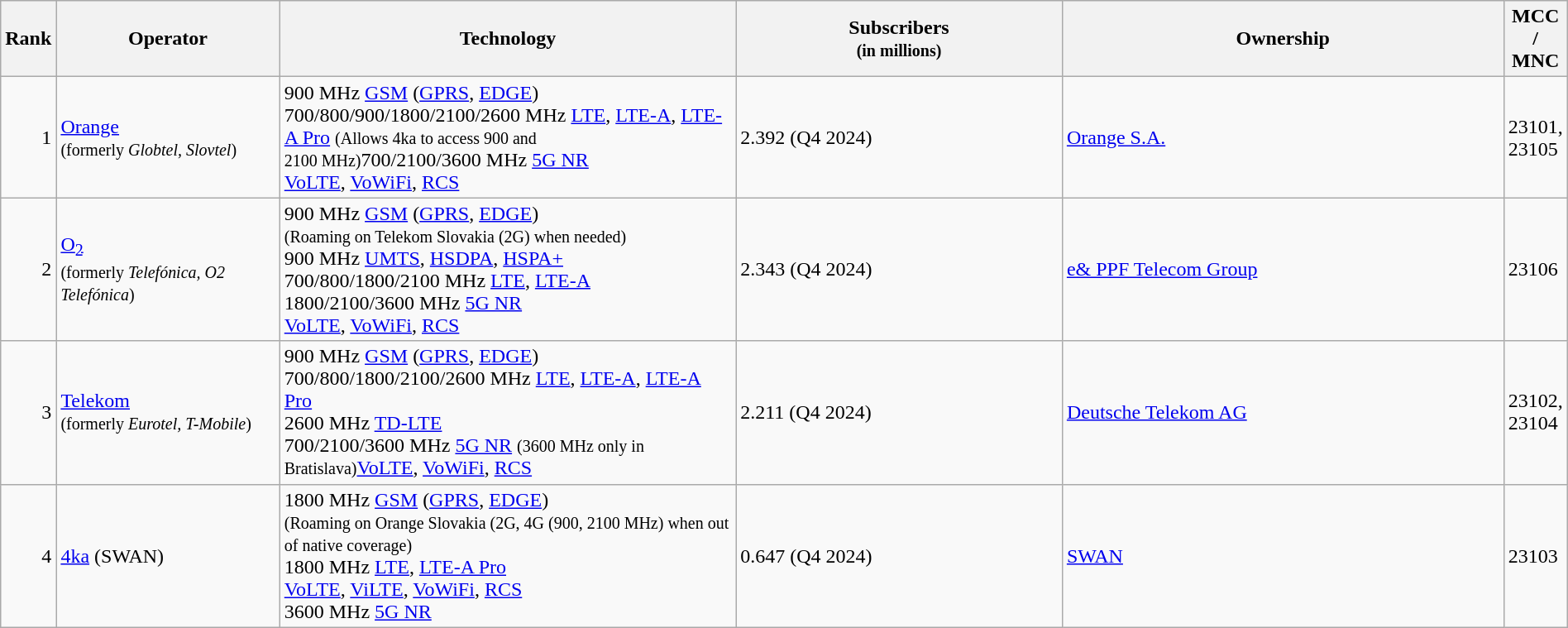<table class="wikitable" style="width:100%;">
<tr>
<th style="width:3%;">Rank</th>
<th style="width:15%;">Operator</th>
<th style="width:30%;">Technology</th>
<th style="width:22%;">Subscribers<br><small>(in millions)</small></th>
<th style="width:30%;">Ownership</th>
<th>MCC / MNC</th>
</tr>
<tr>
<td align=right>1</td>
<td><a href='#'>Orange</a> <br> <small>(formerly <em>Globtel, Slovtel</em>)</small></td>
<td>900 MHz <a href='#'>GSM</a> (<a href='#'>GPRS</a>, <a href='#'>EDGE</a>)<br>700/800/900/1800/2100/2600 MHz <a href='#'>LTE</a>, <a href='#'>LTE-A</a>, <a href='#'>LTE-A Pro</a> <small>(Allows 4ka to access 900 and 2100 MHz)</small>700/2100/3600 MHz <a href='#'>5G NR</a><br><a href='#'>VoLTE</a>, <a href='#'>VoWiFi</a>, <a href='#'>RCS</a></td>
<td>2.392 (Q4 2024)</td>
<td><a href='#'>Orange S.A.</a></td>
<td>23101, 23105</td>
</tr>
<tr>
<td align=right>2</td>
<td><a href='#'>O<sub>2</sub></a> <br> <small>(formerly <em>Telefónica, O2 Telefónica</em>)</small></td>
<td>900 MHz <a href='#'>GSM</a> (<a href='#'>GPRS</a>, <a href='#'>EDGE</a>)<br><small>(Roaming on Telekom Slovakia (2G) when needed)</small><br>900 MHz <a href='#'>UMTS</a>, <a href='#'>HSDPA</a>, <a href='#'>HSPA+</a><br>700/800/1800/2100 MHz <a href='#'>LTE</a>, <a href='#'>LTE-A</a><br>1800/2100/3600 MHz <a href='#'>5G NR</a><br><a href='#'>VoLTE</a>, <a href='#'>VoWiFi</a>, <a href='#'>RCS</a></td>
<td>2.343 (Q4 2024)</td>
<td><a href='#'>e& PPF Telecom Group</a></td>
<td>23106</td>
</tr>
<tr>
<td align=right>3</td>
<td><a href='#'>Telekom</a> <br> <small>(formerly <em>Eurotel, T-Mobile</em>)</small></td>
<td>900 MHz <a href='#'>GSM</a> (<a href='#'>GPRS</a>, <a href='#'>EDGE</a>)<br>700/800/1800/2100/2600 MHz <a href='#'>LTE</a>, <a href='#'>LTE-A</a>, <a href='#'>LTE-A Pro</a><br>2600 MHz <a href='#'>TD-LTE</a><br>700/2100/3600 MHz <a href='#'>5G NR</a> <small>(3600 MHz only in Bratislava)</small><a href='#'>VoLTE</a>, <a href='#'>VoWiFi</a>, <a href='#'>RCS</a></td>
<td>2.211 (Q4 2024)</td>
<td><a href='#'>Deutsche Telekom AG</a></td>
<td>23102, 23104</td>
</tr>
<tr>
<td align=right>4</td>
<td><a href='#'>4ka</a> (SWAN)</td>
<td>1800 MHz <a href='#'>GSM</a> (<a href='#'>GPRS</a>, <a href='#'>EDGE</a>)<br><small>(Roaming on Orange Slovakia (2G, 4G (900, 2100 MHz) when out of native coverage)</small><br>1800 MHz <a href='#'>LTE</a>, <a href='#'>LTE-A Pro</a><br><a href='#'>VoLTE</a>, <a href='#'>ViLTE</a>, <a href='#'>VoWiFi</a>, <a href='#'>RCS</a><br>3600 MHz <a href='#'>5G NR</a></td>
<td>0.647 (Q4 2024)</td>
<td><a href='#'>SWAN</a></td>
<td>23103</td>
</tr>
</table>
